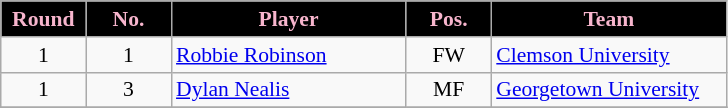<table class="wikitable" style="text-align:center; font-size:90%; ">
<tr>
<th style="background:#000000; color:#F7B5CD; width:50px;">Round</th>
<th style="background:#000000; color:#F7B5CD; width:50px;">No.</th>
<th style="background:#000000; color:#F7B5CD; width:150px;">Player</th>
<th style="background:#000000; color:#F7B5CD; width:50px;">Pos.</th>
<th style="background:#000000; color:#F7B5CD; width:150px;">Team</th>
</tr>
<tr>
<td>1</td>
<td>1</td>
<td align="left"> <a href='#'>Robbie Robinson</a></td>
<td>FW</td>
<td align="left"><a href='#'>Clemson University</a></td>
</tr>
<tr>
<td>1</td>
<td>3</td>
<td align="left">  <a href='#'>Dylan Nealis</a></td>
<td>MF</td>
<td align="left"><a href='#'>Georgetown University</a></td>
</tr>
<tr>
</tr>
</table>
